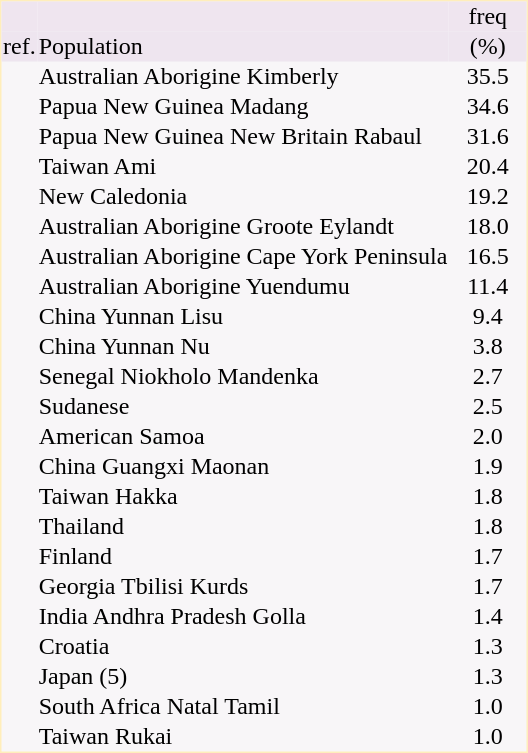<table border="0" cellspacing="0" cellpadding="1" align="left" style="text-align:center; margin-right: 3em;  border:1px #ffeebb solid; background:#f8f6f8; ">
<tr style="background:#efe5ef">
<td></td>
<td></td>
<td>freq</td>
</tr>
<tr style="background:#eee5ef">
<td>ref.</td>
<td align="left">Population</td>
<td style="width:50px">(%)</td>
</tr>
<tr>
<td></td>
<td align="left">Australian Aborigine Kimberly</td>
<td>35.5</td>
</tr>
<tr>
<td></td>
<td align="left">Papua New Guinea Madang</td>
<td>34.6</td>
</tr>
<tr>
<td></td>
<td align="left">Papua New Guinea New Britain Rabaul</td>
<td>31.6</td>
</tr>
<tr>
<td></td>
<td align="left">Taiwan Ami</td>
<td>20.4</td>
</tr>
<tr>
<td></td>
<td align="left">New Caledonia</td>
<td>19.2</td>
</tr>
<tr>
<td></td>
<td align="left">Australian Aborigine Groote Eylandt</td>
<td>18.0</td>
</tr>
<tr>
<td></td>
<td align="left">Australian Aborigine Cape York Peninsula</td>
<td>16.5</td>
</tr>
<tr>
<td></td>
<td align="left">Australian Aborigine Yuendumu</td>
<td>11.4</td>
</tr>
<tr>
<td></td>
<td align="left">China Yunnan Lisu</td>
<td>9.4</td>
</tr>
<tr>
<td></td>
<td align="left">China Yunnan Nu</td>
<td>3.8</td>
</tr>
<tr>
<td></td>
<td align="left">Senegal Niokholo Mandenka</td>
<td>2.7</td>
</tr>
<tr>
<td></td>
<td align="left">Sudanese</td>
<td>2.5</td>
</tr>
<tr>
<td></td>
<td align="left">American Samoa</td>
<td>2.0</td>
</tr>
<tr>
<td></td>
<td align="left">China Guangxi Maonan</td>
<td>1.9</td>
</tr>
<tr>
<td></td>
<td align="left">Taiwan Hakka</td>
<td>1.8</td>
</tr>
<tr>
<td></td>
<td align="left">Thailand</td>
<td>1.8</td>
</tr>
<tr>
<td></td>
<td align="left">Finland</td>
<td>1.7</td>
</tr>
<tr>
<td></td>
<td align="left">Georgia Tbilisi Kurds</td>
<td>1.7</td>
</tr>
<tr>
<td></td>
<td align="left">India Andhra Pradesh Golla</td>
<td>1.4</td>
</tr>
<tr>
<td></td>
<td align="left">Croatia</td>
<td>1.3</td>
</tr>
<tr>
<td></td>
<td align="left">Japan (5)</td>
<td>1.3</td>
</tr>
<tr>
<td></td>
<td align="left">South Africa Natal Tamil</td>
<td>1.0</td>
</tr>
<tr>
<td></td>
<td align="left">Taiwan Rukai</td>
<td>1.0</td>
</tr>
</table>
